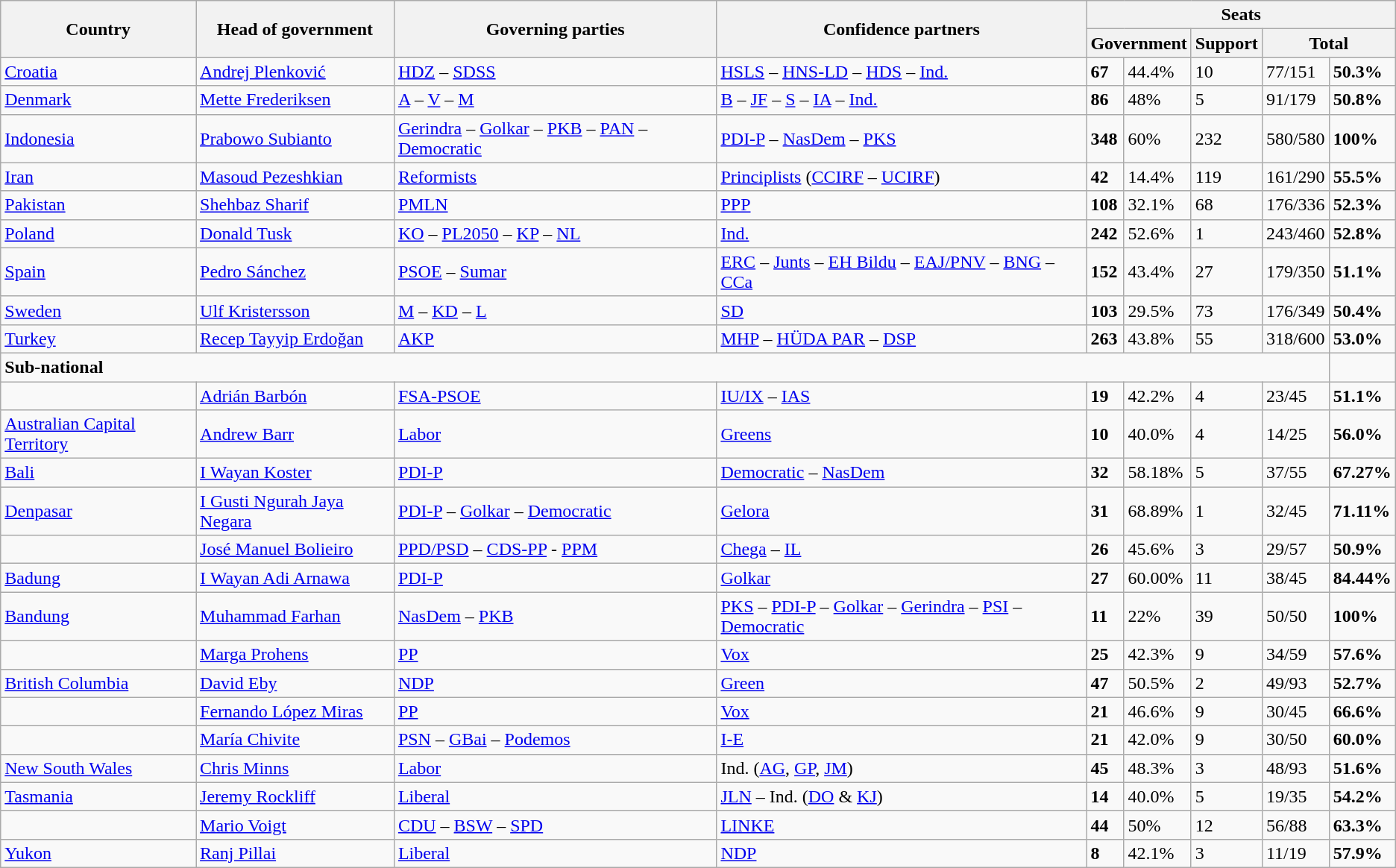<table class="wikitable sortable">
<tr>
<th rowspan="2">Country</th>
<th rowspan="2">Head of government</th>
<th rowspan="2">Governing parties</th>
<th rowspan="2">Confidence partners</th>
<th colspan="5">Seats</th>
</tr>
<tr>
<th colspan="2">Government</th>
<th>Support</th>
<th colspan="2">Total</th>
</tr>
<tr>
<td> <a href='#'>Croatia</a></td>
<td><a href='#'>Andrej Plenković</a></td>
<td><a href='#'>HDZ</a> – <a href='#'>SDSS</a></td>
<td><a href='#'>HSLS</a> – <a href='#'>HNS-LD</a> – <a href='#'>HDS</a> – <a href='#'>Ind.</a></td>
<td><strong>67</strong></td>
<td>44.4%</td>
<td>10</td>
<td>77/151</td>
<td><strong>50.3%</strong></td>
</tr>
<tr>
<td> <a href='#'>Denmark</a></td>
<td><a href='#'>Mette Frederiksen</a></td>
<td><a href='#'>A</a> – <a href='#'>V</a> – <a href='#'>M</a></td>
<td><a href='#'>B</a> – <a href='#'>JF</a> – <a href='#'>S</a> – <a href='#'>IA</a> –  <a href='#'>Ind.</a></td>
<td><strong>86</strong></td>
<td>48%</td>
<td>5</td>
<td>91/179</td>
<td><strong>50.8%</strong></td>
</tr>
<tr>
<td> <a href='#'>Indonesia</a></td>
<td><a href='#'>Prabowo Subianto</a></td>
<td><a href='#'>Gerindra</a> – <a href='#'>Golkar</a> – <a href='#'>PKB</a> – <a href='#'>PAN</a> – <a href='#'>Democratic</a></td>
<td><a href='#'>PDI-P</a> – <a href='#'>NasDem</a> – <a href='#'>PKS</a></td>
<td><strong>348</strong></td>
<td>60%</td>
<td>232</td>
<td>580/580</td>
<td><strong>100%</strong></td>
</tr>
<tr>
<td> <a href='#'>Iran</a></td>
<td><a href='#'>Masoud Pezeshkian</a></td>
<td><a href='#'>Reformists</a></td>
<td><a href='#'>Principlists</a> (<a href='#'>CCIRF</a> – <a href='#'>UCIRF</a>)</td>
<td><strong>42</strong></td>
<td>14.4%</td>
<td>119</td>
<td>161/290</td>
<td><strong>55.5%</strong></td>
</tr>
<tr>
<td> <a href='#'>Pakistan</a></td>
<td><a href='#'>Shehbaz Sharif</a></td>
<td><a href='#'>PMLN</a></td>
<td><a href='#'>PPP</a></td>
<td><strong>108</strong></td>
<td>32.1%</td>
<td>68</td>
<td>176/336</td>
<td><strong>52.3%</strong></td>
</tr>
<tr>
<td> <a href='#'>Poland</a></td>
<td><a href='#'>Donald Tusk</a></td>
<td><a href='#'>KO</a> – <a href='#'>PL2050</a> – <a href='#'>KP</a> – <a href='#'>NL</a></td>
<td><a href='#'>Ind.</a></td>
<td><strong>242</strong></td>
<td>52.6%</td>
<td>1</td>
<td>243/460</td>
<td><strong>52.8%</strong></td>
</tr>
<tr>
<td> <a href='#'>Spain</a></td>
<td><a href='#'>Pedro Sánchez</a></td>
<td><a href='#'>PSOE</a> – <a href='#'>Sumar</a></td>
<td><a href='#'>ERC</a> – <a href='#'>Junts</a> – <a href='#'>EH Bildu</a> – <a href='#'>EAJ/PNV</a> – <a href='#'>BNG</a> – <a href='#'>CCa</a></td>
<td><strong>152</strong></td>
<td>43.4%</td>
<td>27</td>
<td>179/350</td>
<td><strong>51.1%</strong></td>
</tr>
<tr>
<td> <a href='#'>Sweden</a></td>
<td><a href='#'>Ulf Kristersson</a></td>
<td><a href='#'>M</a> – <a href='#'>KD</a> – <a href='#'>L</a></td>
<td><a href='#'>SD</a></td>
<td><strong>103</strong></td>
<td>29.5%</td>
<td>73</td>
<td>176/349</td>
<td><strong>50.4%</strong></td>
</tr>
<tr>
<td> <a href='#'>Turkey</a></td>
<td><a href='#'>Recep Tayyip Erdoğan</a></td>
<td><a href='#'>AKP</a></td>
<td><a href='#'>MHP</a> – <a href='#'>HÜDA PAR</a> – <a href='#'>DSP</a></td>
<td><strong>263</strong></td>
<td>43.8%</td>
<td>55</td>
<td>318/600</td>
<td><strong>53.0%</strong></td>
</tr>
<tr>
<td colspan="8"><strong>Sub-national</strong></td>
<td></td>
</tr>
<tr>
<td> </td>
<td><a href='#'>Adrián Barbón</a></td>
<td><a href='#'>FSA-PSOE</a></td>
<td><a href='#'>IU/IX</a> – <a href='#'>IAS</a></td>
<td><strong>19</strong></td>
<td>42.2%</td>
<td>4</td>
<td>23/45</td>
<td><strong>51.1%</strong></td>
</tr>
<tr>
<td>  <a href='#'>Australian Capital Territory</a></td>
<td><a href='#'>Andrew Barr</a></td>
<td><a href='#'>Labor</a></td>
<td><a href='#'>Greens</a></td>
<td><strong>10</strong></td>
<td>40.0%</td>
<td>4</td>
<td>14/25</td>
<td><strong>56.0%</strong></td>
</tr>
<tr>
<td>  <a href='#'>Bali</a></td>
<td><a href='#'>I Wayan Koster</a></td>
<td><a href='#'>PDI-P</a></td>
<td><a href='#'>Democratic</a> – <a href='#'>NasDem</a></td>
<td><strong>32</strong></td>
<td>58.18%</td>
<td>5</td>
<td>37/55</td>
<td><strong>67.27%</strong></td>
</tr>
<tr>
<td>  <a href='#'>Denpasar</a></td>
<td><a href='#'>I Gusti Ngurah Jaya Negara</a></td>
<td><a href='#'>PDI-P</a> – <a href='#'>Golkar</a> – <a href='#'>Democratic</a></td>
<td><a href='#'>Gelora</a></td>
<td><strong>31</strong></td>
<td>68.89%</td>
<td>1</td>
<td>32/45</td>
<td><strong>71.11%</strong></td>
</tr>
<tr>
<td> </td>
<td><a href='#'>José Manuel Bolieiro</a></td>
<td><a href='#'>PPD/PSD</a> – <a href='#'>CDS-PP</a> - <a href='#'>PPM</a></td>
<td><a href='#'>Chega</a> – <a href='#'>IL</a></td>
<td><strong>26</strong></td>
<td>45.6%</td>
<td>3</td>
<td>29/57</td>
<td><strong>50.9%</strong></td>
</tr>
<tr>
<td>  <a href='#'>Badung</a></td>
<td><a href='#'>I Wayan Adi Arnawa</a></td>
<td><a href='#'>PDI-P</a></td>
<td><a href='#'>Golkar</a></td>
<td><strong>27</strong></td>
<td>60.00%</td>
<td>11</td>
<td>38/45</td>
<td><strong>84.44%</strong></td>
</tr>
<tr>
<td>  <a href='#'>Bandung</a></td>
<td><a href='#'>Muhammad Farhan</a></td>
<td><a href='#'>NasDem</a> – <a href='#'>PKB</a></td>
<td><a href='#'>PKS</a> – <a href='#'>PDI-P</a> – <a href='#'>Golkar</a> – <a href='#'>Gerindra</a> – <a href='#'>PSI</a> – <a href='#'>Democratic</a></td>
<td><strong>11</strong></td>
<td>22%</td>
<td>39</td>
<td>50/50</td>
<td><strong>100%</strong></td>
</tr>
<tr>
<td> </td>
<td><a href='#'>Marga Prohens</a></td>
<td><a href='#'>PP</a></td>
<td><a href='#'>Vox</a></td>
<td><strong>25</strong></td>
<td>42.3%</td>
<td>9</td>
<td>34/59</td>
<td><strong>57.6%</strong></td>
</tr>
<tr>
<td>  <a href='#'>British Columbia</a></td>
<td><a href='#'>David Eby</a></td>
<td><a href='#'>NDP</a></td>
<td><a href='#'>Green</a></td>
<td><strong>47</strong></td>
<td>50.5%</td>
<td>2</td>
<td>49/93</td>
<td><strong>52.7%</strong></td>
</tr>
<tr>
<td> </td>
<td><a href='#'>Fernando López Miras</a></td>
<td><a href='#'>PP</a></td>
<td><a href='#'>Vox</a></td>
<td><strong>21</strong></td>
<td>46.6%</td>
<td>9</td>
<td>30/45</td>
<td><strong>66.6%</strong></td>
</tr>
<tr>
<td> </td>
<td><a href='#'>María Chivite</a></td>
<td><a href='#'>PSN</a> – <a href='#'>GBai</a> – <a href='#'>Podemos</a></td>
<td><a href='#'>I-E</a></td>
<td><strong>21</strong></td>
<td>42.0%</td>
<td>9</td>
<td>30/50</td>
<td><strong>60.0%</strong></td>
</tr>
<tr>
<td>  <a href='#'>New South Wales</a></td>
<td><a href='#'>Chris Minns</a></td>
<td><a href='#'>Labor</a></td>
<td>Ind. (<a href='#'>AG</a>, <a href='#'>GP</a>, <a href='#'>JM</a>)</td>
<td><strong>45</strong></td>
<td>48.3%</td>
<td>3</td>
<td>48/93</td>
<td><strong>51.6%</strong></td>
</tr>
<tr>
<td>  <a href='#'>Tasmania</a></td>
<td><a href='#'>Jeremy Rockliff</a></td>
<td><a href='#'>Liberal</a></td>
<td><a href='#'>JLN</a> – Ind. (<a href='#'>DO</a> & <a href='#'>KJ</a>)</td>
<td><strong>14</strong></td>
<td>40.0%</td>
<td>5</td>
<td>19/35</td>
<td><strong>54.2%</strong></td>
</tr>
<tr>
<td> </td>
<td><a href='#'>Mario Voigt</a></td>
<td><a href='#'>CDU</a> – <a href='#'>BSW</a> – <a href='#'>SPD</a></td>
<td><a href='#'>LINKE</a></td>
<td><strong>44</strong></td>
<td>50%</td>
<td>12</td>
<td>56/88</td>
<td><strong>63.3%</strong></td>
</tr>
<tr>
<td>  <a href='#'>Yukon</a></td>
<td><a href='#'>Ranj Pillai</a></td>
<td><a href='#'>Liberal</a></td>
<td><a href='#'>NDP</a></td>
<td><strong>8</strong></td>
<td>42.1%</td>
<td>3</td>
<td>11/19</td>
<td><strong>57.9%</strong></td>
</tr>
</table>
